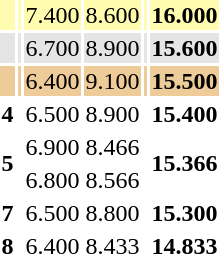<table>
<tr style="background:#fffcaf;">
<th scope=row style="text-align:center"></th>
<td style="text-align:left;"></td>
<td>7.400</td>
<td>8.600</td>
<td></td>
<td><strong>16.000</strong></td>
</tr>
<tr style="background:#e5e5e5;">
<th scope=row style="text-align:center"></th>
<td style="text-align:left;"></td>
<td>6.700</td>
<td>8.900</td>
<td></td>
<td><strong>15.600</strong></td>
</tr>
<tr style="background:#ec9;">
<th scope=row style="text-align:center"></th>
<td style="text-align:left;"></td>
<td>6.400</td>
<td>9.100</td>
<td></td>
<td><strong>15.500</strong></td>
</tr>
<tr>
<th scope=row style="text-align:center">4</th>
<td style="text-align:left;"></td>
<td>6.500</td>
<td>8.900</td>
<td></td>
<td><strong>15.400</strong></td>
</tr>
<tr>
<th rowspan=2 scope=row style="text-align:center">5</th>
<td style="text-align:left;"></td>
<td>6.900</td>
<td>8.466</td>
<td></td>
<td rowspan=2><strong>15.366</strong></td>
</tr>
<tr>
<td style="text-align:left;"></td>
<td>6.800</td>
<td>8.566</td>
<td></td>
</tr>
<tr>
<th scope=row style="text-align:center">7</th>
<td style="text-align:left;"></td>
<td>6.500</td>
<td>8.800</td>
<td></td>
<td><strong>15.300</strong></td>
</tr>
<tr>
<th scope=row style="text-align:center">8</th>
<td style="text-align:left;"></td>
<td>6.400</td>
<td>8.433</td>
<td></td>
<td><strong>14.833</strong></td>
</tr>
</table>
